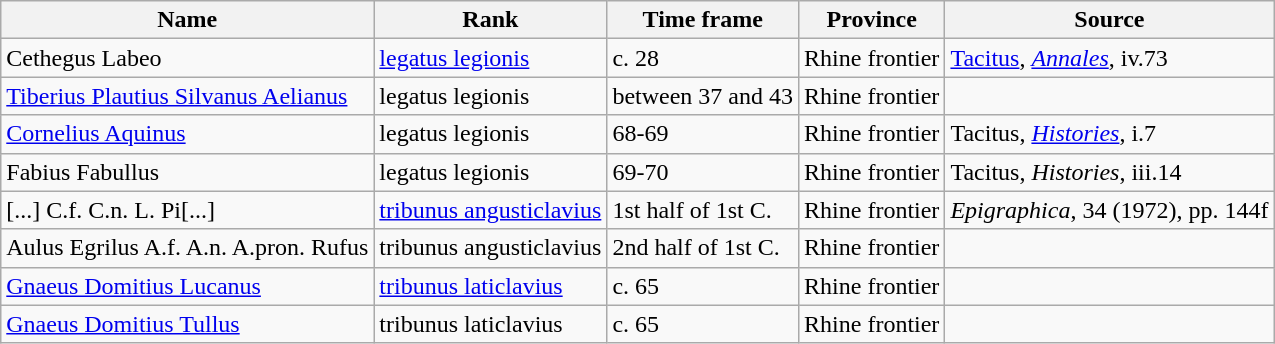<table class="wikitable sortable">
<tr style="vertical-align: top;">
<th>Name</th>
<th>Rank</th>
<th>Time frame</th>
<th>Province</th>
<th>Source</th>
</tr>
<tr>
<td>Cethegus Labeo</td>
<td><a href='#'>legatus legionis</a></td>
<td>c. 28</td>
<td>Rhine frontier</td>
<td><a href='#'>Tacitus</a>, <em><a href='#'>Annales</a></em>, iv.73</td>
</tr>
<tr>
<td><a href='#'>Tiberius Plautius Silvanus Aelianus</a></td>
<td>legatus legionis</td>
<td>between 37 and 43</td>
<td>Rhine frontier</td>
<td></td>
</tr>
<tr>
<td><a href='#'>Cornelius Aquinus</a></td>
<td>legatus legionis</td>
<td>68-69</td>
<td>Rhine frontier</td>
<td>Tacitus, <em><a href='#'>Histories</a></em>, i.7</td>
</tr>
<tr>
<td>Fabius Fabullus</td>
<td>legatus legionis</td>
<td>69-70</td>
<td>Rhine frontier</td>
<td>Tacitus, <em>Histories</em>, iii.14</td>
</tr>
<tr>
<td>[...] C.f. C.n. L. Pi[...]</td>
<td><a href='#'>tribunus angusticlavius</a></td>
<td>1st half of 1st C.</td>
<td>Rhine frontier</td>
<td><em>Epigraphica</em>, 34 (1972), pp. 144f</td>
</tr>
<tr>
<td>Aulus Egrilus A.f. A.n. A.pron. Rufus</td>
<td>tribunus angusticlavius</td>
<td>2nd half of 1st C.</td>
<td>Rhine frontier</td>
<td></td>
</tr>
<tr>
<td><a href='#'>Gnaeus Domitius Lucanus</a></td>
<td><a href='#'>tribunus laticlavius</a></td>
<td>c. 65</td>
<td>Rhine frontier</td>
<td></td>
</tr>
<tr>
<td><a href='#'>Gnaeus Domitius Tullus</a></td>
<td>tribunus laticlavius</td>
<td>c. 65</td>
<td>Rhine frontier</td>
<td></td>
</tr>
</table>
